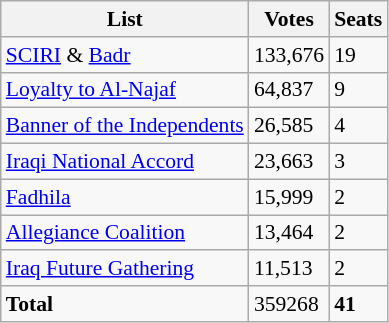<table class="wikitable" style="border:1px solid #8888aa; background:#f8f8f8; padding:0; font-size:90%;">
<tr>
<th>List</th>
<th>Votes</th>
<th>Seats</th>
</tr>
<tr>
<td><a href='#'>SCIRI</a> & <a href='#'>Badr</a></td>
<td>133,676</td>
<td>19</td>
</tr>
<tr>
<td><a href='#'>Loyalty to Al-Najaf</a></td>
<td>64,837</td>
<td>9</td>
</tr>
<tr>
<td><a href='#'>Banner of the Independents</a></td>
<td>26,585</td>
<td>4</td>
</tr>
<tr>
<td><a href='#'>Iraqi National Accord</a></td>
<td>23,663</td>
<td>3</td>
</tr>
<tr>
<td><a href='#'>Fadhila</a></td>
<td>15,999</td>
<td>2</td>
</tr>
<tr>
<td><a href='#'>Allegiance Coalition</a></td>
<td>13,464</td>
<td>2</td>
</tr>
<tr>
<td><a href='#'>Iraq Future Gathering</a></td>
<td>11,513</td>
<td>2</td>
</tr>
<tr>
<td><strong>Total</strong></td>
<td>359268</td>
<td><strong>41</strong></td>
</tr>
</table>
